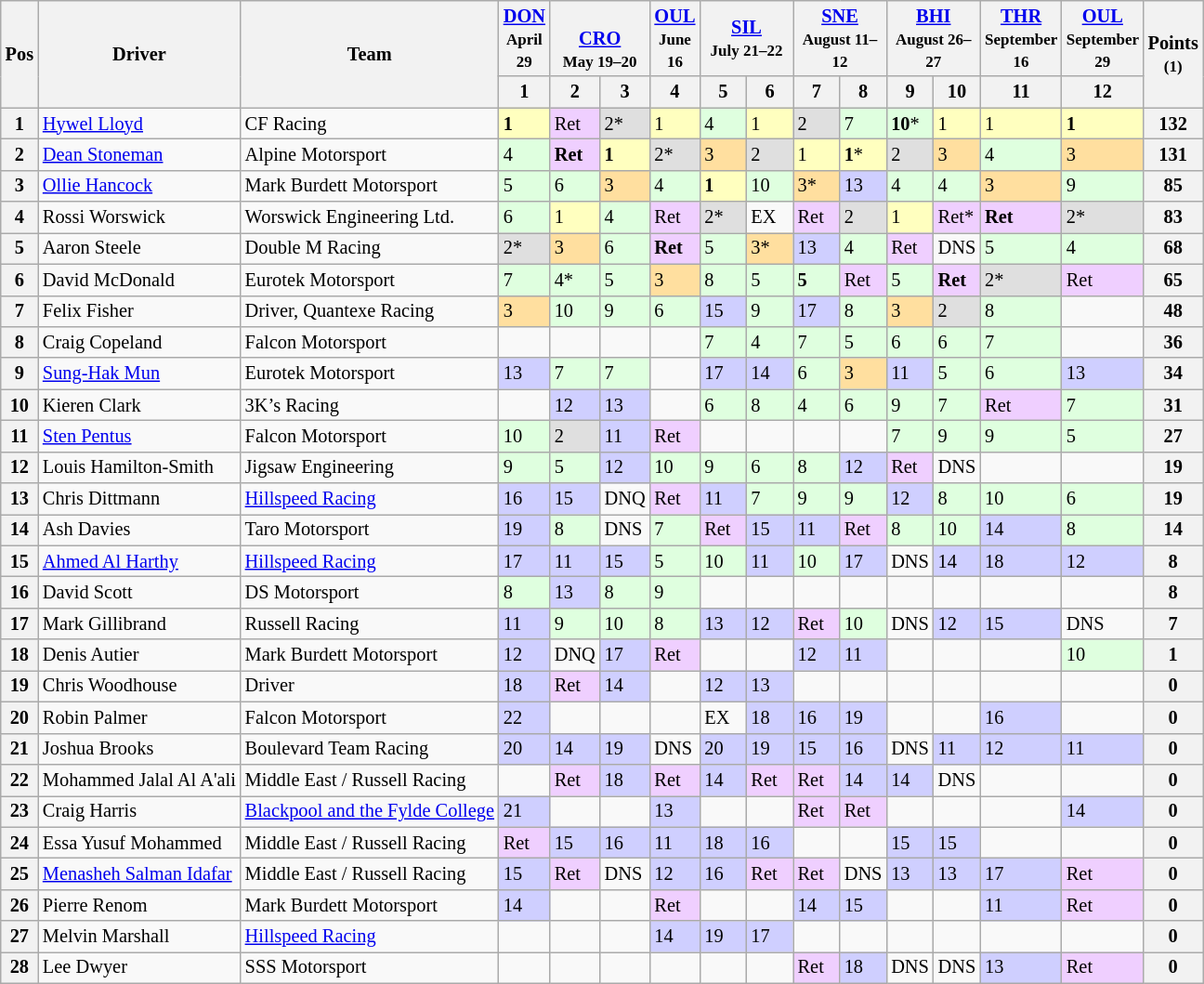<table class="wikitable" style="font-size: 85%;">
<tr>
<th rowspan=2>Pos</th>
<th rowspan=2>Driver</th>
<th rowspan=2>Team</th>
<th> <a href='#'>DON</a><br><small>April 29</small></th>
<th colspan=2><br><a href='#'>CRO</a><br><small>May 19–20</small></th>
<th> <a href='#'>OUL</a><br><small>June 16</small></th>
<th colspan=2> <a href='#'>SIL</a><br><small>July 21–22</small></th>
<th colspan=2> <a href='#'>SNE</a><br><small>August 11–12</small></th>
<th colspan=2> <a href='#'>BHI</a><br><small>August 26–27</small></th>
<th> <a href='#'>THR</a><br><small>September 16</small></th>
<th> <a href='#'>OUL</a><br><small>September 29</small></th>
<th rowspan=2>Points<br><small>(1)</small></th>
</tr>
<tr>
<th width="27">1</th>
<th width="27">2</th>
<th width="27">3</th>
<th width="27">4</th>
<th width="27">5</th>
<th width="27">6</th>
<th width="27">7</th>
<th width="27">8</th>
<th width="27">9</th>
<th width="27">10</th>
<th width="27">11</th>
<th width="27">12</th>
</tr>
<tr>
<th>1</th>
<td> <a href='#'>Hywel Lloyd</a></td>
<td>CF Racing</td>
<td style="background:#FFFFBF;"><strong>1</strong></td>
<td style="background:#EFCFFF;">Ret</td>
<td style="background:#DFDFDF;">2*</td>
<td style="background:#FFFFBF;">1</td>
<td style="background:#DFFFDF;">4</td>
<td style="background:#FFFFBF;">1</td>
<td style="background:#DFDFDF;">2</td>
<td style="background:#DFFFDF;">7</td>
<td style="background:#DFFFDF;"><strong>10</strong>*</td>
<td style="background:#FFFFBF;">1</td>
<td style="background:#FFFFBF;">1</td>
<td style="background:#FFFFBF;"><strong>1</strong></td>
<th>132</th>
</tr>
<tr>
<th>2</th>
<td> <a href='#'>Dean Stoneman</a></td>
<td>Alpine Motorsport</td>
<td style="background:#DFFFDF;">4</td>
<td style="background:#EFCFFF;"><strong>Ret</strong></td>
<td style="background:#FFFFBF;"><strong>1</strong></td>
<td style="background:#DFDFDF;">2*</td>
<td style="background:#FFDF9F;">3</td>
<td style="background:#DFDFDF;">2</td>
<td style="background:#FFFFBF;">1</td>
<td style="background:#FFFFBF;"><strong>1</strong>*</td>
<td style="background:#DFDFDF;">2</td>
<td style="background:#FFDF9F;">3</td>
<td style="background:#DFFFDF;">4</td>
<td style="background:#FFDF9F;">3</td>
<th>131</th>
</tr>
<tr>
<th>3</th>
<td> <a href='#'>Ollie Hancock</a></td>
<td>Mark Burdett Motorsport</td>
<td style="background:#DFFFDF;">5</td>
<td style="background:#DFFFDF;">6</td>
<td style="background:#FFDF9F;">3</td>
<td style="background:#DFFFDF;">4</td>
<td style="background:#FFFFBF;"><strong>1</strong></td>
<td style="background:#DFFFDF;">10</td>
<td style="background:#FFDF9F;">3*</td>
<td style="background:#CFCFFF;">13</td>
<td style="background:#DFFFDF;">4</td>
<td style="background:#DFFFDF;">4</td>
<td style="background:#FFDF9F;">3</td>
<td style="background:#DFFFDF;">9</td>
<th>85</th>
</tr>
<tr>
<th>4</th>
<td> Rossi Worswick</td>
<td>Worswick Engineering Ltd.</td>
<td style="background:#DFFFDF;">6</td>
<td style="background:#FFFFBF;">1</td>
<td style="background:#DFFFDF;">4</td>
<td style="background:#EFCFFF;">Ret</td>
<td style="background:#DFDFDF;">2*</td>
<td>EX</td>
<td style="background:#EFCFFF;">Ret</td>
<td style="background:#DFDFDF;">2</td>
<td style="background:#FFFFBF;">1</td>
<td style="background:#EFCFFF;">Ret*</td>
<td style="background:#EFCFFF;"><strong>Ret</strong></td>
<td style="background:#DFDFDF;">2*</td>
<th>83</th>
</tr>
<tr>
<th>5</th>
<td> Aaron Steele</td>
<td>Double M Racing</td>
<td style="background:#DFDFDF;">2*</td>
<td style="background:#FFDF9F;">3</td>
<td style="background:#DFFFDF;">6</td>
<td style="background:#EFCFFF;"><strong>Ret</strong></td>
<td style="background:#DFFFDF;">5</td>
<td style="background:#FFDF9F;">3*</td>
<td style="background:#CFCFFF;">13</td>
<td style="background:#DFFFDF;">4</td>
<td style="background:#EFCFFF;">Ret</td>
<td>DNS</td>
<td style="background:#DFFFDF;">5</td>
<td style="background:#DFFFDF;">4</td>
<th>68</th>
</tr>
<tr>
<th>6</th>
<td> David McDonald</td>
<td>Eurotek Motorsport</td>
<td style="background:#DFFFDF;">7</td>
<td style="background:#DFFFDF;">4*</td>
<td style="background:#DFFFDF;">5</td>
<td style="background:#FFDF9F;">3</td>
<td style="background:#DFFFDF;">8</td>
<td style="background:#DFFFDF;">5</td>
<td style="background:#DFFFDF;"><strong>5</strong></td>
<td style="background:#EFCFFF;">Ret</td>
<td style="background:#DFFFDF;">5</td>
<td style="background:#EFCFFF;"><strong>Ret</strong></td>
<td style="background:#DFDFDF;">2*</td>
<td style="background:#EFCFFF;">Ret</td>
<th>65</th>
</tr>
<tr>
<th>7</th>
<td> Felix Fisher</td>
<td>Driver, Quantexe Racing</td>
<td style="background:#FFDF9F;">3</td>
<td style="background:#DFFFDF;">10</td>
<td style="background:#DFFFDF;">9</td>
<td style="background:#DFFFDF;">6</td>
<td style="background:#CFCFFF;">15</td>
<td style="background:#DFFFDF;">9</td>
<td style="background:#CFCFFF;">17</td>
<td style="background:#DFFFDF;">8</td>
<td style="background:#FFDF9F;">3</td>
<td style="background:#DFDFDF;">2</td>
<td style="background:#DFFFDF;">8</td>
<td></td>
<th>48</th>
</tr>
<tr>
<th>8</th>
<td> Craig Copeland</td>
<td>Falcon Motorsport</td>
<td></td>
<td></td>
<td></td>
<td></td>
<td style="background:#DFFFDF;">7</td>
<td style="background:#DFFFDF;">4</td>
<td style="background:#DFFFDF;">7</td>
<td style="background:#DFFFDF;">5</td>
<td style="background:#DFFFDF;">6</td>
<td style="background:#DFFFDF;">6</td>
<td style="background:#DFFFDF;">7</td>
<td></td>
<th>36</th>
</tr>
<tr>
<th>9</th>
<td> <a href='#'>Sung-Hak Mun</a></td>
<td>Eurotek Motorsport</td>
<td style="background:#CFCFFF;">13</td>
<td style="background:#DFFFDF;">7</td>
<td style="background:#DFFFDF;">7</td>
<td></td>
<td style="background:#CFCFFF;">17</td>
<td style="background:#CFCFFF;">14</td>
<td style="background:#DFFFDF;">6</td>
<td style="background:#FFDF9F;">3</td>
<td style="background:#CFCFFF;">11</td>
<td style="background:#DFFFDF;">5</td>
<td style="background:#DFFFDF;">6</td>
<td style="background:#CFCFFF;">13</td>
<th>34</th>
</tr>
<tr>
<th>10</th>
<td> Kieren Clark</td>
<td>3K’s Racing</td>
<td></td>
<td style="background:#CFCFFF;">12</td>
<td style="background:#CFCFFF;">13</td>
<td></td>
<td style="background:#DFFFDF;">6</td>
<td style="background:#DFFFDF;">8</td>
<td style="background:#DFFFDF;">4</td>
<td style="background:#DFFFDF;">6</td>
<td style="background:#DFFFDF;">9</td>
<td style="background:#DFFFDF;">7</td>
<td style="background:#EFCFFF;">Ret</td>
<td style="background:#DFFFDF;">7</td>
<th>31</th>
</tr>
<tr>
<th>11</th>
<td> <a href='#'>Sten Pentus</a></td>
<td>Falcon Motorsport</td>
<td style="background:#DFFFDF;">10</td>
<td style="background:#DFDFDF;">2</td>
<td style="background:#CFCFFF;">11</td>
<td style="background:#EFCFFF;">Ret</td>
<td></td>
<td></td>
<td></td>
<td></td>
<td style="background:#DFFFDF;">7</td>
<td style="background:#DFFFDF;">9</td>
<td style="background:#DFFFDF;">9</td>
<td style="background:#DFFFDF;">5</td>
<th>27</th>
</tr>
<tr>
<th>12</th>
<td> Louis Hamilton-Smith</td>
<td>Jigsaw Engineering</td>
<td style="background:#DFFFDF;">9</td>
<td style="background:#DFFFDF;">5</td>
<td style="background:#CFCFFF;">12</td>
<td style="background:#DFFFDF;">10</td>
<td style="background:#DFFFDF;">9</td>
<td style="background:#DFFFDF;">6</td>
<td style="background:#DFFFDF;">8</td>
<td style="background:#CFCFFF;">12</td>
<td style="background:#EFCFFF;">Ret</td>
<td>DNS</td>
<td></td>
<td></td>
<th>19</th>
</tr>
<tr>
<th>13</th>
<td> Chris Dittmann</td>
<td><a href='#'>Hillspeed Racing</a></td>
<td style="background:#CFCFFF;">16</td>
<td style="background:#CFCFFF;">15</td>
<td>DNQ</td>
<td style="background:#EFCFFF;">Ret</td>
<td style="background:#CFCFFF;">11</td>
<td style="background:#DFFFDF;">7</td>
<td style="background:#DFFFDF;">9</td>
<td style="background:#DFFFDF;">9</td>
<td style="background:#CFCFFF;">12</td>
<td style="background:#DFFFDF;">8</td>
<td style="background:#DFFFDF;">10</td>
<td style="background:#DFFFDF;">6</td>
<th>19</th>
</tr>
<tr>
<th>14</th>
<td> Ash Davies</td>
<td>Taro Motorsport</td>
<td style="background:#CFCFFF;">19</td>
<td style="background:#DFFFDF;">8</td>
<td>DNS</td>
<td style="background:#DFFFDF;">7</td>
<td style="background:#EFCFFF;">Ret</td>
<td style="background:#CFCFFF;">15</td>
<td style="background:#CFCFFF;">11</td>
<td style="background:#EFCFFF;">Ret</td>
<td style="background:#DFFFDF;">8</td>
<td style="background:#DFFFDF;">10</td>
<td style="background:#CFCFFF;">14</td>
<td style="background:#DFFFDF;">8</td>
<th>14</th>
</tr>
<tr>
<th>15</th>
<td> <a href='#'>Ahmed Al Harthy</a></td>
<td><a href='#'>Hillspeed Racing</a></td>
<td style="background:#CFCFFF;">17</td>
<td style="background:#CFCFFF;">11</td>
<td style="background:#CFCFFF;">15</td>
<td style="background:#DFFFDF;">5</td>
<td style="background:#DFFFDF;">10</td>
<td style="background:#CFCFFF;">11</td>
<td style="background:#DFFFDF;">10</td>
<td style="background:#CFCFFF;">17</td>
<td>DNS</td>
<td style="background:#CFCFFF;">14</td>
<td style="background:#CFCFFF;">18</td>
<td style="background:#CFCFFF;">12</td>
<th>8</th>
</tr>
<tr>
<th>16</th>
<td> David Scott</td>
<td>DS Motorsport</td>
<td style="background:#DFFFDF;">8</td>
<td style="background:#CFCFFF;">13</td>
<td style="background:#DFFFDF;">8</td>
<td style="background:#DFFFDF;">9</td>
<td></td>
<td></td>
<td></td>
<td></td>
<td></td>
<td></td>
<td></td>
<td></td>
<th>8</th>
</tr>
<tr>
<th>17</th>
<td> Mark Gillibrand</td>
<td>Russell Racing</td>
<td style="background:#CFCFFF;">11</td>
<td style="background:#DFFFDF;">9</td>
<td style="background:#DFFFDF;">10</td>
<td style="background:#DFFFDF;">8</td>
<td style="background:#CFCFFF;">13</td>
<td style="background:#CFCFFF;">12</td>
<td style="background:#EFCFFF;">Ret</td>
<td style="background:#DFFFDF;">10</td>
<td>DNS</td>
<td style="background:#CFCFFF;">12</td>
<td style="background:#CFCFFF;">15</td>
<td>DNS</td>
<th>7</th>
</tr>
<tr>
<th>18</th>
<td> Denis Autier</td>
<td>Mark Burdett Motorsport</td>
<td style="background:#CFCFFF;">12</td>
<td>DNQ</td>
<td style="background:#CFCFFF;">17</td>
<td style="background:#EFCFFF;">Ret</td>
<td></td>
<td></td>
<td style="background:#CFCFFF;">12</td>
<td style="background:#CFCFFF;">11</td>
<td></td>
<td></td>
<td></td>
<td style="background:#DFFFDF;">10</td>
<th>1</th>
</tr>
<tr>
<th>19</th>
<td> Chris Woodhouse</td>
<td>Driver</td>
<td style="background:#CFCFFF;">18</td>
<td style="background:#EFCFFF;">Ret</td>
<td style="background:#CFCFFF;">14</td>
<td></td>
<td style="background:#CFCFFF;">12</td>
<td style="background:#CFCFFF;">13</td>
<td></td>
<td></td>
<td></td>
<td></td>
<td></td>
<td></td>
<th>0</th>
</tr>
<tr>
<th>20</th>
<td> Robin Palmer</td>
<td>Falcon Motorsport</td>
<td style="background:#CFCFFF;">22</td>
<td></td>
<td></td>
<td></td>
<td>EX</td>
<td style="background:#CFCFFF;">18</td>
<td style="background:#CFCFFF;">16</td>
<td style="background:#CFCFFF;">19</td>
<td></td>
<td></td>
<td style="background:#CFCFFF;">16</td>
<td></td>
<th>0</th>
</tr>
<tr>
<th>21</th>
<td> Joshua Brooks</td>
<td>Boulevard Team Racing</td>
<td style="background:#CFCFFF;">20</td>
<td style="background:#CFCFFF;">14</td>
<td style="background:#CFCFFF;">19</td>
<td>DNS</td>
<td style="background:#CFCFFF;">20</td>
<td style="background:#CFCFFF;">19</td>
<td style="background:#CFCFFF;">15</td>
<td style="background:#CFCFFF;">16</td>
<td>DNS</td>
<td style="background:#CFCFFF;">11</td>
<td style="background:#CFCFFF;">12</td>
<td style="background:#CFCFFF;">11</td>
<th>0</th>
</tr>
<tr>
<th>22</th>
<td> Mohammed Jalal Al A'ali</td>
<td>Middle East / Russell Racing</td>
<td></td>
<td style="background:#EFCFFF;">Ret</td>
<td style="background:#CFCFFF;">18</td>
<td style="background:#EFCFFF;">Ret</td>
<td style="background:#CFCFFF;">14</td>
<td style="background:#EFCFFF;">Ret</td>
<td style="background:#EFCFFF;">Ret</td>
<td style="background:#CFCFFF;">14</td>
<td style="background:#CFCFFF;">14</td>
<td>DNS</td>
<td></td>
<td></td>
<th>0</th>
</tr>
<tr>
<th>23</th>
<td> Craig Harris</td>
<td><a href='#'>Blackpool and the Fylde College</a></td>
<td style="background:#CFCFFF;">21</td>
<td></td>
<td></td>
<td style="background:#CFCFFF;">13</td>
<td></td>
<td></td>
<td style="background:#EFCFFF;">Ret</td>
<td style="background:#EFCFFF;">Ret</td>
<td></td>
<td></td>
<td></td>
<td style="background:#CFCFFF;">14</td>
<th>0</th>
</tr>
<tr>
<th>24</th>
<td> Essa Yusuf Mohammed</td>
<td>Middle East / Russell Racing</td>
<td style="background:#EFCFFF;">Ret</td>
<td style="background:#CFCFFF;">15</td>
<td style="background:#CFCFFF;">16</td>
<td style="background:#CFCFFF;">11</td>
<td style="background:#CFCFFF;">18</td>
<td style="background:#CFCFFF;">16</td>
<td></td>
<td></td>
<td style="background:#CFCFFF;">15</td>
<td style="background:#CFCFFF;">15</td>
<td></td>
<td></td>
<th>0</th>
</tr>
<tr>
<th>25</th>
<td> <a href='#'>Menasheh Salman Idafar</a></td>
<td>Middle East / Russell Racing</td>
<td style="background:#CFCFFF;">15</td>
<td style="background:#EFCFFF;">Ret</td>
<td>DNS</td>
<td style="background:#CFCFFF;">12</td>
<td style="background:#CFCFFF;">16</td>
<td style="background:#EFCFFF;">Ret</td>
<td style="background:#EFCFFF;">Ret</td>
<td>DNS</td>
<td style="background:#CFCFFF;">13</td>
<td style="background:#CFCFFF;">13</td>
<td style="background:#CFCFFF;">17</td>
<td style="background:#EFCFFF;">Ret</td>
<th>0</th>
</tr>
<tr>
<th>26</th>
<td> Pierre Renom</td>
<td>Mark Burdett Motorsport</td>
<td style="background:#CFCFFF;">14</td>
<td></td>
<td></td>
<td style="background:#EFCFFF;">Ret</td>
<td></td>
<td></td>
<td style="background:#CFCFFF;">14</td>
<td style="background:#CFCFFF;">15</td>
<td></td>
<td></td>
<td style="background:#CFCFFF;">11</td>
<td style="background:#EFCFFF;">Ret</td>
<th>0</th>
</tr>
<tr>
<th>27</th>
<td> Melvin Marshall</td>
<td><a href='#'>Hillspeed Racing</a></td>
<td></td>
<td></td>
<td></td>
<td style="background:#CFCFFF;">14</td>
<td style="background:#CFCFFF;">19</td>
<td style="background:#CFCFFF;">17</td>
<td></td>
<td></td>
<td></td>
<td></td>
<td></td>
<td></td>
<th>0</th>
</tr>
<tr>
<th>28</th>
<td> Lee Dwyer</td>
<td>SSS Motorsport</td>
<td></td>
<td></td>
<td></td>
<td></td>
<td></td>
<td></td>
<td style="background:#EFCFFF;">Ret</td>
<td style="background:#CFCFFF;">18</td>
<td>DNS</td>
<td>DNS</td>
<td style="background:#CFCFFF;">13</td>
<td style="background:#EFCFFF;">Ret</td>
<th>0</th>
</tr>
</table>
